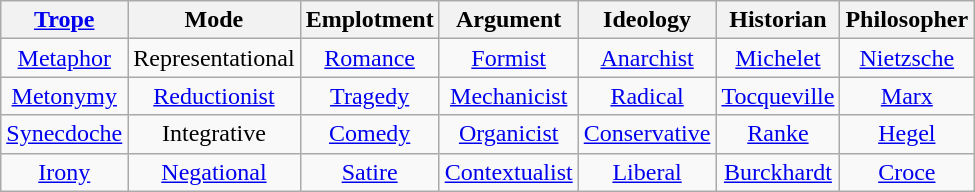<table class="wikitable" border="1"  style="text-align:center;">
<tr>
<th><a href='#'>Trope</a></th>
<th>Mode</th>
<th>Emplotment</th>
<th>Argument</th>
<th>Ideology</th>
<th>Historian</th>
<th>Philosopher</th>
</tr>
<tr>
<td><a href='#'>Metaphor</a></td>
<td>Representational</td>
<td><a href='#'>Romance</a></td>
<td><a href='#'>Formist</a></td>
<td><a href='#'>Anarchist</a></td>
<td><a href='#'>Michelet</a></td>
<td><a href='#'>Nietzsche</a></td>
</tr>
<tr>
<td><a href='#'>Metonymy</a></td>
<td><a href='#'>Reductionist</a></td>
<td><a href='#'>Tragedy</a></td>
<td><a href='#'>Mechanicist</a></td>
<td><a href='#'>Radical</a></td>
<td><a href='#'>Tocqueville</a></td>
<td><a href='#'>Marx</a></td>
</tr>
<tr>
<td><a href='#'>Synecdoche</a></td>
<td>Integrative</td>
<td><a href='#'>Comedy</a></td>
<td><a href='#'>Organicist</a></td>
<td><a href='#'>Conservative</a></td>
<td><a href='#'>Ranke</a></td>
<td><a href='#'>Hegel</a></td>
</tr>
<tr>
<td><a href='#'>Irony</a></td>
<td><a href='#'>Negational</a></td>
<td><a href='#'>Satire</a></td>
<td><a href='#'>Contextualist</a></td>
<td><a href='#'>Liberal</a></td>
<td><a href='#'>Burckhardt</a></td>
<td><a href='#'>Croce</a></td>
</tr>
</table>
